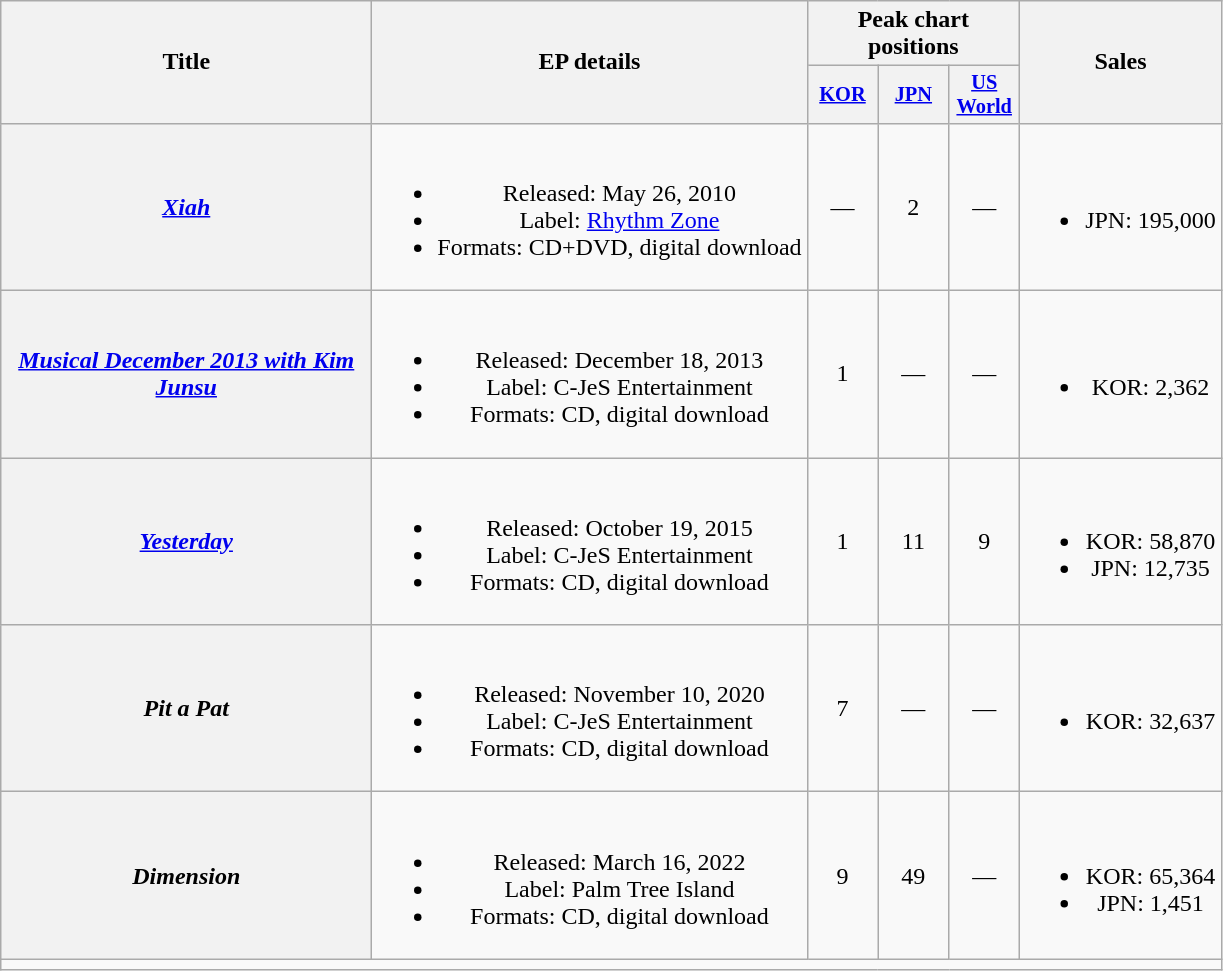<table class="wikitable plainrowheaders" style="text-align:center;">
<tr>
<th scope="col" rowspan="2" style="width:15em;">Title</th>
<th scope="col" rowspan="2">EP details</th>
<th scope="col" colspan="3">Peak chart positions</th>
<th scope="col" rowspan="2">Sales</th>
</tr>
<tr>
<th scope="col" style="width:3em;font-size:85%;"><a href='#'>KOR</a><br></th>
<th scope="col" style="width:3em;font-size:85%;"><a href='#'>JPN</a><br></th>
<th scope="col" style="width:3em;font-size:85%;"><a href='#'>US<br>World</a><br></th>
</tr>
<tr>
<th scope="row"><em><a href='#'>Xiah</a></em></th>
<td><br><ul><li>Released: May 26, 2010</li><li>Label:  <a href='#'>Rhythm Zone</a></li><li>Formats: CD+DVD, digital download</li></ul></td>
<td>—</td>
<td>2</td>
<td>—</td>
<td><br><ul><li>JPN: 195,000</li></ul></td>
</tr>
<tr>
<th scope="row"><em><a href='#'>Musical December 2013 with Kim Junsu</a></em></th>
<td><br><ul><li>Released: December 18, 2013</li><li>Label: C-JeS Entertainment</li><li>Formats: CD, digital download</li></ul></td>
<td>1</td>
<td>—</td>
<td>—</td>
<td><br><ul><li>KOR: 2,362</li></ul></td>
</tr>
<tr>
<th scope="row"><em><a href='#'>Yesterday</a></em></th>
<td><br><ul><li>Released: October 19, 2015</li><li>Label: C-JeS Entertainment</li><li>Formats: CD, digital download</li></ul></td>
<td>1</td>
<td>11</td>
<td>9</td>
<td><br><ul><li>KOR: 58,870</li><li>JPN: 12,735</li></ul></td>
</tr>
<tr>
<th scope="row"><em>Pit a Pat</em></th>
<td><br><ul><li>Released: November 10, 2020</li><li>Label: C-JeS Entertainment</li><li>Formats: CD, digital download</li></ul></td>
<td>7</td>
<td>—</td>
<td>—</td>
<td><br><ul><li>KOR: 32,637</li></ul></td>
</tr>
<tr>
<th scope="row"><em>Dimension</em></th>
<td><br><ul><li>Released: March 16, 2022</li><li>Label: Palm Tree Island</li><li>Formats: CD, digital download</li></ul></td>
<td>9</td>
<td>49</td>
<td>—</td>
<td><br><ul><li>KOR: 65,364</li><li>JPN: 1,451</li></ul></td>
</tr>
<tr>
<td colspan="6"></td>
</tr>
</table>
